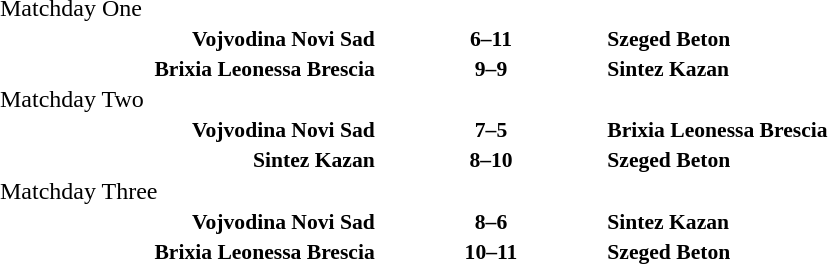<table width=100% cellspacing=1>
<tr>
<th width=20%></th>
<th width=12%></th>
<th width=20%></th>
<th></th>
</tr>
<tr>
<td>Matchday One</td>
</tr>
<tr style=font-size:90%>
<td align=right><strong>Vojvodina Novi Sad</strong></td>
<td align=center><strong>6–11</strong></td>
<td><strong>Szeged Beton</strong></td>
</tr>
<tr style=font-size:90%>
<td align=right><strong>Brixia Leonessa Brescia</strong></td>
<td align=center><strong>9–9</strong></td>
<td><strong>Sintez Kazan</strong></td>
</tr>
<tr>
<td>Matchday Two</td>
</tr>
<tr style=font-size:90%>
<td align=right><strong>Vojvodina Novi Sad</strong></td>
<td align=center><strong>7–5</strong></td>
<td><strong>Brixia Leonessa Brescia</strong></td>
</tr>
<tr style=font-size:90%>
<td align=right><strong>Sintez Kazan</strong></td>
<td align=center><strong>8–10</strong></td>
<td><strong>Szeged Beton</strong></td>
</tr>
<tr>
<td>Matchday Three</td>
</tr>
<tr style=font-size:90%>
<td align=right><strong>Vojvodina Novi Sad</strong></td>
<td align=center><strong>8–6</strong></td>
<td><strong>Sintez Kazan</strong></td>
</tr>
<tr style=font-size:90%>
<td align=right><strong>Brixia Leonessa Brescia</strong></td>
<td align=center><strong>10–11</strong></td>
<td><strong>Szeged Beton</strong></td>
</tr>
<tr>
</tr>
</table>
